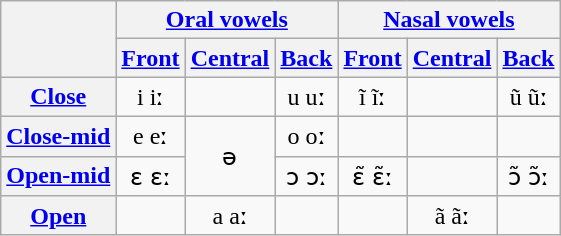<table class="wikitable" style=text-align:center>
<tr>
<th rowspan="2"></th>
<th colspan="3"><a href='#'>Oral vowels</a></th>
<th colspan="3"><a href='#'>Nasal vowels</a></th>
</tr>
<tr>
<th><a href='#'>Front</a></th>
<th><a href='#'>Central</a></th>
<th><a href='#'>Back</a></th>
<th><a href='#'>Front</a></th>
<th><a href='#'>Central</a></th>
<th><a href='#'>Back</a></th>
</tr>
<tr>
<th><a href='#'>Close</a></th>
<td>i iː</td>
<td></td>
<td>u uː</td>
<td>ĩ ĩː</td>
<td></td>
<td>ũ ũː</td>
</tr>
<tr>
<th><a href='#'>Close-mid</a></th>
<td>e eː</td>
<td rowspan="2">ə</td>
<td>o oː</td>
<td></td>
<td></td>
<td></td>
</tr>
<tr>
<th><a href='#'>Open-mid</a></th>
<td>ɛ ɛː</td>
<td>ɔ ɔː</td>
<td>ɛ̃ ɛ̃ː</td>
<td></td>
<td>ɔ̃ ɔ̃ː</td>
</tr>
<tr>
<th><a href='#'>Open</a></th>
<td></td>
<td>a aː</td>
<td></td>
<td></td>
<td>ã ãː</td>
<td></td>
</tr>
</table>
